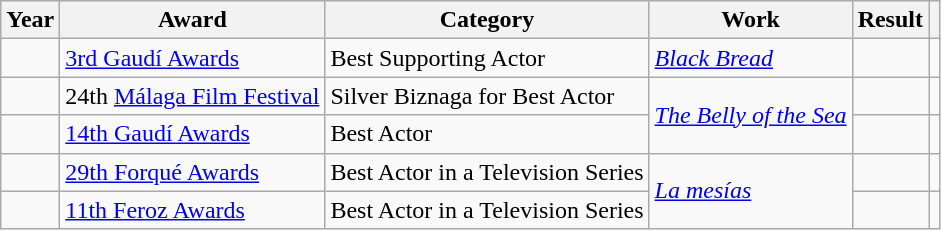<table class="wikitable sortable plainrowheaders">
<tr>
<th>Year</th>
<th>Award</th>
<th>Category</th>
<th>Work</th>
<th>Result</th>
<th scope="col" class="unsortable"></th>
</tr>
<tr>
<td></td>
<td><a href='#'>3rd Gaudí Awards</a></td>
<td>Best Supporting Actor</td>
<td><em><a href='#'>Black Bread</a></em></td>
<td></td>
<td></td>
</tr>
<tr>
<td></td>
<td>24th <a href='#'>Málaga Film Festival</a></td>
<td>Silver Biznaga for Best Actor</td>
<td rowspan = "2"><em><a href='#'>The Belly of the Sea</a></em></td>
<td></td>
<td></td>
</tr>
<tr>
<td></td>
<td><a href='#'>14th Gaudí Awards</a></td>
<td>Best Actor</td>
<td></td>
<td></td>
</tr>
<tr>
<td></td>
<td><a href='#'>29th Forqué Awards</a></td>
<td>Best Actor in a Television Series</td>
<td rowspan = "2"><em><a href='#'>La mesías</a></em></td>
<td></td>
<td></td>
</tr>
<tr>
<td></td>
<td><a href='#'>11th Feroz Awards</a></td>
<td>Best Actor in a Television Series</td>
<td></td>
<td></td>
</tr>
</table>
